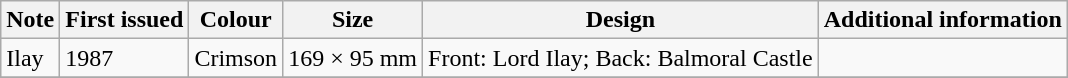<table class="wikitable">
<tr>
<th>Note</th>
<th>First issued</th>
<th>Colour</th>
<th>Size</th>
<th>Design</th>
<th>Additional information</th>
</tr>
<tr>
<td>Ilay</td>
<td>1987</td>
<td>Crimson</td>
<td>169 × 95 mm</td>
<td>Front: Lord Ilay; Back: Balmoral Castle</td>
<td></td>
</tr>
<tr>
</tr>
</table>
